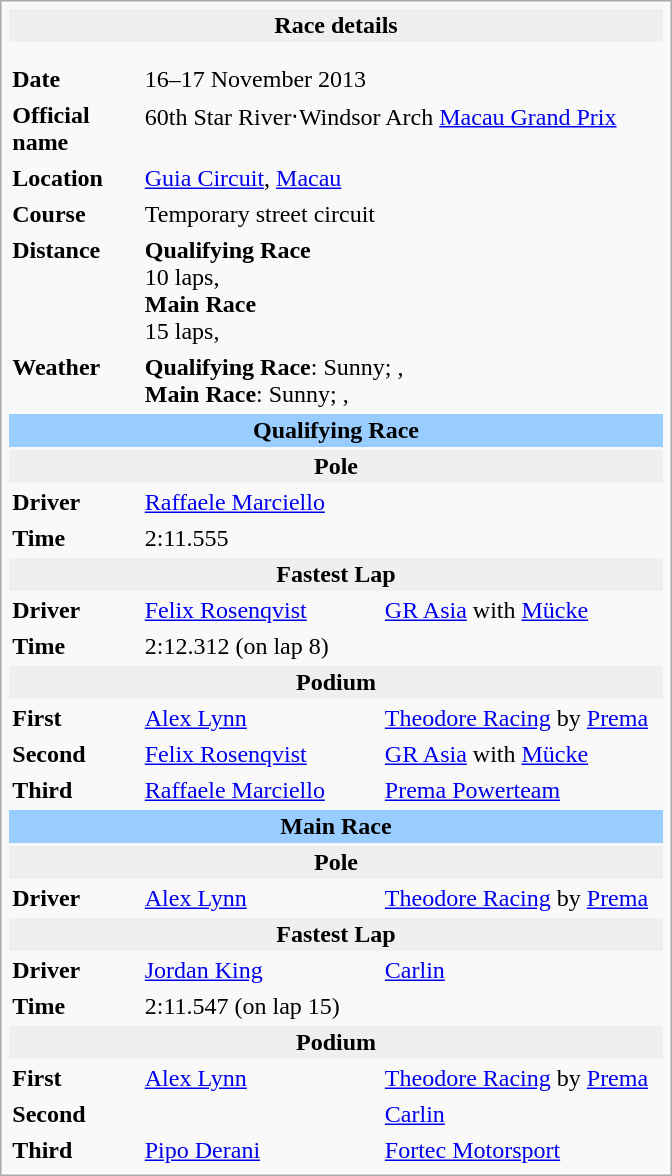<table class="infobox" align="right" cellpadding="2" style="float:right; width: 28em; ">
<tr>
<th colspan="3" style="background:#efefef;">Race details</th>
</tr>
<tr>
<td colspan="3" style="text-align:center;"></td>
</tr>
<tr>
<td colspan="3" style="text-align:center;"></td>
</tr>
<tr>
<td style="width: 20%;"><strong>Date</strong></td>
<td>16–17 November 2013</td>
</tr>
<tr>
<td><strong>Official name</strong></td>
<td colspan=2>60th Star River‧Windsor Arch <a href='#'>Macau Grand Prix</a></td>
</tr>
<tr>
<td><strong>Location</strong></td>
<td colspan=2><a href='#'>Guia Circuit</a>, <a href='#'>Macau</a></td>
</tr>
<tr>
<td><strong>Course</strong></td>
<td colspan=2>Temporary street circuit<br></td>
</tr>
<tr>
<td><strong>Distance</strong></td>
<td colspan=2><strong>Qualifying Race</strong><br>10 laps, <br><strong>Main Race</strong><br>15 laps, </td>
</tr>
<tr>
<td><strong>Weather</strong></td>
<td colspan=2><strong>Qualifying Race</strong>: Sunny;  ,  <br><strong>Main Race</strong>: Sunny;  ,  </td>
</tr>
<tr>
<td colspan="3" style="text-align:center; background-color:#99ccff"><strong>Qualifying Race</strong></td>
</tr>
<tr>
<th colspan="3" style="background:#efefef;" align=center>Pole</th>
</tr>
<tr>
<td><strong>Driver</strong></td>
<td> <a href='#'>Raffaele Marciello</a></td>
<td></td>
</tr>
<tr>
<td><strong>Time</strong></td>
<td colspan=2>2:11.555</td>
</tr>
<tr>
<th colspan="3" style="background:#efefef;" align=center>Fastest Lap</th>
</tr>
<tr>
<td><strong>Driver</strong></td>
<td> <a href='#'>Felix Rosenqvist</a></td>
<td><a href='#'>GR Asia</a> with <a href='#'>Mücke</a></td>
</tr>
<tr>
<td><strong>Time</strong></td>
<td colspan=2>2:12.312 (on lap 8)</td>
</tr>
<tr>
<th colspan="3" style="background:#efefef;" align=center>Podium</th>
</tr>
<tr>
<td><strong>First</strong></td>
<td> <a href='#'>Alex Lynn</a></td>
<td><a href='#'>Theodore Racing</a> by <a href='#'>Prema</a></td>
</tr>
<tr>
<td><strong>Second</strong></td>
<td> <a href='#'>Felix Rosenqvist</a></td>
<td><a href='#'>GR Asia</a> with <a href='#'>Mücke</a></td>
</tr>
<tr>
<td><strong>Third</strong></td>
<td> <a href='#'>Raffaele Marciello</a></td>
<td><a href='#'>Prema Powerteam</a></td>
</tr>
<tr>
<td colspan="3" style="text-align:center; background-color:#99ccff"><strong>Main Race</strong></td>
</tr>
<tr>
<th colspan="3" style="background:#efefef;" align=center>Pole</th>
</tr>
<tr>
<td><strong>Driver</strong></td>
<td> <a href='#'>Alex Lynn</a></td>
<td><a href='#'>Theodore Racing</a> by <a href='#'>Prema</a></td>
</tr>
<tr>
<th colspan="3" style="background:#efefef;" align=center>Fastest Lap</th>
</tr>
<tr>
<td><strong>Driver</strong></td>
<td> <a href='#'>Jordan King</a></td>
<td><a href='#'>Carlin</a></td>
</tr>
<tr>
<td><strong>Time</strong></td>
<td colspan=2>2:11.547 (on lap 15)</td>
</tr>
<tr>
<th colspan="3" style="background:#efefef;" align=center>Podium</th>
</tr>
<tr>
<td><strong>First</strong></td>
<td> <a href='#'>Alex Lynn</a></td>
<td><a href='#'>Theodore Racing</a> by <a href='#'>Prema</a></td>
</tr>
<tr>
<td><strong>Second</strong></td>
<td></td>
<td><a href='#'>Carlin</a></td>
</tr>
<tr>
<td><strong>Third</strong></td>
<td> <a href='#'>Pipo Derani</a></td>
<td><a href='#'>Fortec Motorsport</a></td>
</tr>
</table>
